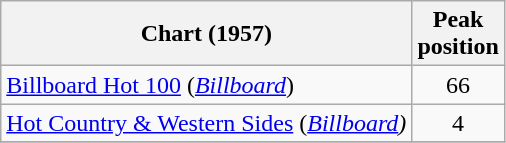<table class="wikitable sortable">
<tr>
<th align="left">Chart (1957)</th>
<th align="center">Peak<br>position</th>
</tr>
<tr>
<td aligne="left"><a href='#'>Billboard Hot 100</a> (<em><a href='#'>Billboard</a></em>)</td>
<td align="center">66</td>
</tr>
<tr>
<td align="left"><a href='#'>Hot Country & Western Sides</a> (<em><a href='#'>Billboard</a>)</em></td>
<td align="center">4</td>
</tr>
<tr>
</tr>
</table>
